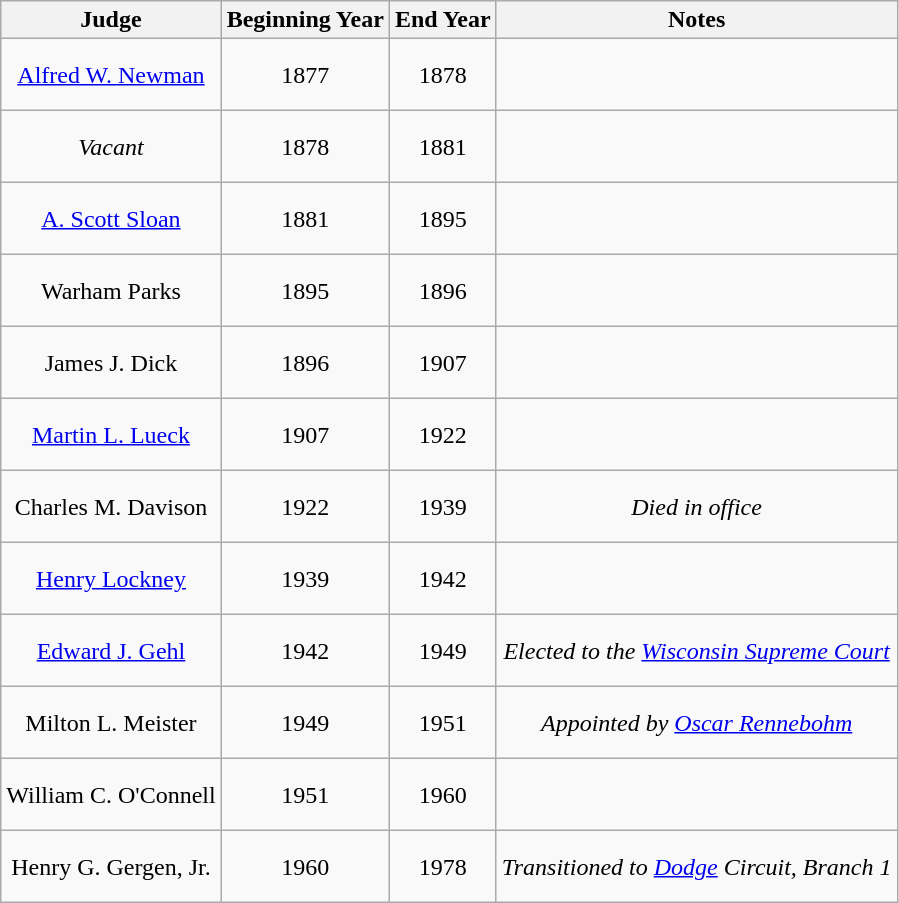<table class=wikitable style="text-align:center">
<tr>
<th>Judge</th>
<th>Beginning Year</th>
<th>End Year</th>
<th>Notes</th>
</tr>
<tr style="height:3em">
<td><a href='#'>Alfred W. Newman</a></td>
<td>1877</td>
<td>1878</td>
<td></td>
</tr>
<tr style="height:3em">
<td><em>Vacant</em></td>
<td>1878</td>
<td>1881</td>
<td></td>
</tr>
<tr style="height:3em">
<td><a href='#'>A. Scott Sloan</a></td>
<td>1881</td>
<td>1895</td>
<td></td>
</tr>
<tr style="height:3em">
<td>Warham Parks</td>
<td>1895</td>
<td>1896</td>
<td></td>
</tr>
<tr style="height:3em">
<td>James J. Dick</td>
<td>1896</td>
<td>1907</td>
<td></td>
</tr>
<tr style="height:3em">
<td><a href='#'>Martin L. Lueck</a></td>
<td>1907</td>
<td>1922</td>
<td></td>
</tr>
<tr style="height:3em">
<td>Charles M. Davison</td>
<td>1922</td>
<td>1939</td>
<td><em>Died in office</em></td>
</tr>
<tr style="height:3em">
<td><a href='#'>Henry Lockney</a></td>
<td>1939</td>
<td>1942</td>
<td></td>
</tr>
<tr style="height:3em">
<td><a href='#'>Edward J. Gehl</a></td>
<td>1942</td>
<td>1949</td>
<td><em>Elected to the <a href='#'>Wisconsin Supreme Court</a></em></td>
</tr>
<tr style="height:3em">
<td>Milton L. Meister</td>
<td>1949</td>
<td>1951</td>
<td><em>Appointed by <a href='#'>Oscar Rennebohm</a></em></td>
</tr>
<tr style="height:3em">
<td>William C. O'Connell</td>
<td>1951</td>
<td>1960</td>
<td></td>
</tr>
<tr style="height:3em">
<td>Henry G. Gergen, Jr.</td>
<td>1960</td>
<td>1978</td>
<td><em>Transitioned to <a href='#'>Dodge</a> Circuit, Branch 1</em></td>
</tr>
</table>
